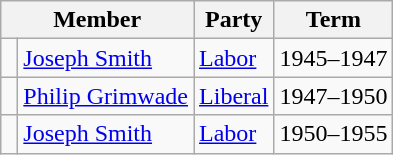<table class="wikitable">
<tr>
<th colspan="2">Member</th>
<th>Party</th>
<th>Term</th>
</tr>
<tr>
<td> </td>
<td><a href='#'>Joseph Smith</a></td>
<td><a href='#'>Labor</a></td>
<td>1945–1947</td>
</tr>
<tr>
<td> </td>
<td><a href='#'>Philip Grimwade</a></td>
<td><a href='#'>Liberal</a></td>
<td>1947–1950</td>
</tr>
<tr>
<td> </td>
<td><a href='#'>Joseph Smith</a></td>
<td><a href='#'>Labor</a></td>
<td>1950–1955</td>
</tr>
</table>
